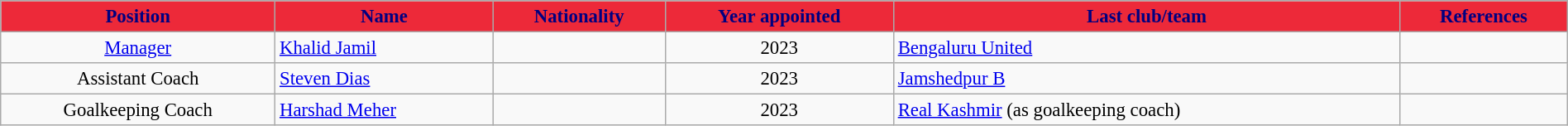<table class="wikitable sortable" style="text-align:center; font-size:95%; width:100%;">
<tr>
<th style="background-color:#ED2939; color:#000080;">Position</th>
<th style="background-color:#ED2939; color:#000080;">Name</th>
<th style="background-color:#ED2939; color:#000080;">Nationality</th>
<th style="background-color:#ED2939; color:#000080;">Year appointed</th>
<th style="background-color:#ED2939; color:#000080;">Last club/team</th>
<th style="background-color:#ED2939; color:#000080;" class="unsortable">References</th>
</tr>
<tr>
<td><a href='#'>Manager</a></td>
<td style="text-align:left;"><a href='#'>Khalid Jamil</a></td>
<td style="text-align:left;"></td>
<td>2023</td>
<td style="text-align:left;"> <a href='#'>Bengaluru United</a></td>
<td></td>
</tr>
<tr>
<td>Assistant Coach</td>
<td style="text-align:left;"><a href='#'>Steven Dias</a></td>
<td style="text-align:left;"></td>
<td>2023</td>
<td style="text-align:left;"> <a href='#'>Jamshedpur B</a></td>
<td></td>
</tr>
<tr>
<td>Goalkeeping Coach</td>
<td style="text-align:left;"><a href='#'>Harshad Meher</a></td>
<td style="text-align:left;"></td>
<td>2023</td>
<td style="text-align:left;"> <a href='#'>Real Kashmir</a> (as goalkeeping coach)</td>
<td></td>
</tr>
</table>
